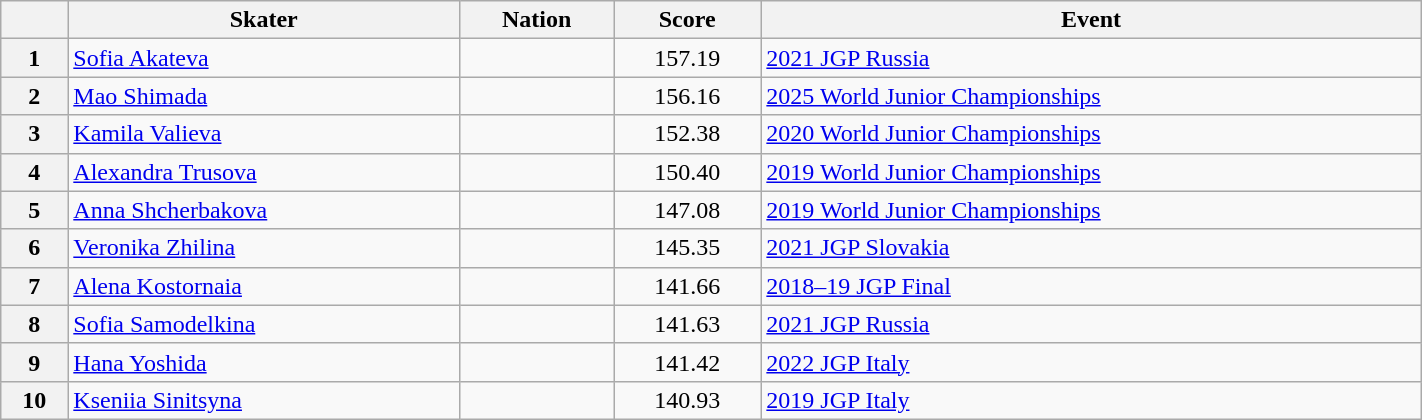<table class="wikitable sortable" style="text-align:left; width:75%">
<tr>
<th scope="col"></th>
<th scope="col">Skater</th>
<th scope="col">Nation</th>
<th scope="col">Score</th>
<th scope="col">Event</th>
</tr>
<tr>
<th scope="row">1</th>
<td><a href='#'>Sofia Akateva</a></td>
<td></td>
<td style="text-align:center;">157.19</td>
<td><a href='#'>2021 JGP Russia</a></td>
</tr>
<tr>
<th scope="row">2</th>
<td><a href='#'>Mao Shimada</a></td>
<td></td>
<td style="text-align:center;">156.16</td>
<td><a href='#'>2025 World Junior Championships</a></td>
</tr>
<tr>
<th scope="row">3</th>
<td><a href='#'>Kamila Valieva</a></td>
<td></td>
<td style="text-align:center;">152.38</td>
<td><a href='#'>2020 World Junior Championships</a></td>
</tr>
<tr>
<th scope="row">4</th>
<td><a href='#'>Alexandra Trusova</a></td>
<td></td>
<td style="text-align:center;">150.40</td>
<td><a href='#'>2019 World Junior Championships</a></td>
</tr>
<tr>
<th scope="row">5</th>
<td><a href='#'>Anna Shcherbakova</a></td>
<td></td>
<td style="text-align:center;">147.08</td>
<td><a href='#'>2019 World Junior Championships</a></td>
</tr>
<tr>
<th scope="row">6</th>
<td><a href='#'>Veronika Zhilina</a></td>
<td></td>
<td style="text-align:center;">145.35</td>
<td><a href='#'>2021 JGP Slovakia</a></td>
</tr>
<tr>
<th scope="row">7</th>
<td><a href='#'>Alena Kostornaia</a></td>
<td></td>
<td style="text-align:center;">141.66</td>
<td><a href='#'>2018–19 JGP Final</a></td>
</tr>
<tr>
<th scope="row">8</th>
<td><a href='#'>Sofia Samodelkina</a></td>
<td></td>
<td style="text-align:center;">141.63</td>
<td><a href='#'>2021 JGP Russia</a></td>
</tr>
<tr>
<th scope="row">9</th>
<td><a href='#'>Hana Yoshida</a></td>
<td></td>
<td style="text-align:center;">141.42</td>
<td><a href='#'>2022 JGP Italy</a></td>
</tr>
<tr>
<th scope="row">10</th>
<td><a href='#'>Kseniia Sinitsyna</a></td>
<td></td>
<td style="text-align:center;">140.93</td>
<td><a href='#'>2019 JGP Italy</a></td>
</tr>
</table>
